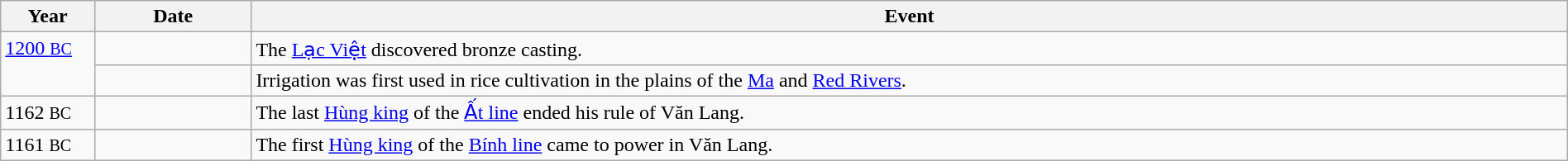<table class="wikitable" width="100%">
<tr>
<th style="width:6%">Year</th>
<th style="width:10%">Date</th>
<th>Event</th>
</tr>
<tr>
<td rowspan="2" valign="top"><a href='#'>1200 <small>BC</small></a></td>
<td></td>
<td>The <a href='#'>Lạc Việt</a> discovered bronze casting.</td>
</tr>
<tr>
<td></td>
<td>Irrigation was first used in rice cultivation in the plains of the <a href='#'>Ma</a> and <a href='#'>Red Rivers</a>.</td>
</tr>
<tr>
<td>1162 <small>BC</small></td>
<td></td>
<td>The last <a href='#'>Hùng king</a> of the <a href='#'>Ất line</a> ended his rule of Văn Lang.</td>
</tr>
<tr>
<td>1161 <small>BC</small></td>
<td></td>
<td>The first <a href='#'>Hùng king</a> of the <a href='#'>Bính line</a> came to power in Văn Lang.</td>
</tr>
</table>
